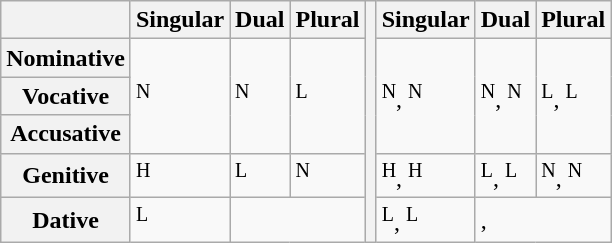<table class="wikitable">
<tr>
<th></th>
<th>Singular</th>
<th>Dual</th>
<th>Plural</th>
<th rowspan="6"></th>
<th>Singular</th>
<th>Dual</th>
<th>Plural</th>
</tr>
<tr>
<th>Nominative</th>
<td rowspan="3"><sup>N</sup></td>
<td rowspan="3"><sup>N</sup></td>
<td rowspan="3"><sup>L</sup></td>
<td rowspan="3"><sup>N</sup>, <sup>N</sup></td>
<td rowspan="3"><sup>N</sup>, <sup>N</sup></td>
<td rowspan="3"><sup>L</sup>, <sup>L</sup></td>
</tr>
<tr>
<th>Vocative</th>
</tr>
<tr>
<th>Accusative</th>
</tr>
<tr>
<th>Genitive</th>
<td><sup>H</sup></td>
<td><sup>L</sup></td>
<td><sup>N</sup></td>
<td><sup>H</sup>, <sup>H</sup></td>
<td><sup>L</sup>, <sup>L</sup></td>
<td><sup>N</sup>, <sup>N</sup></td>
</tr>
<tr>
<th>Dative</th>
<td><sup>L</sup></td>
<td colspan="2"></td>
<td><sup>L</sup>, <sup>L</sup></td>
<td colspan="2">, </td>
</tr>
</table>
